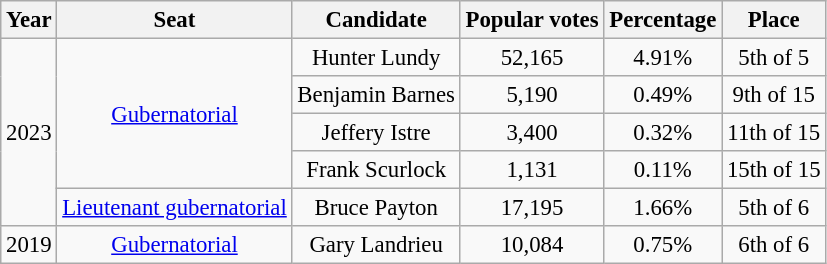<table class="wikitable  mw-collapsible mw-collapsed" style="text-align:center; font-size:95%">
<tr>
<th>Year</th>
<th>Seat</th>
<th>Candidate</th>
<th>Popular votes</th>
<th>Percentage</th>
<th>Place</th>
</tr>
<tr>
<td rowspan=5>2023</td>
<td rowspan=4><a href='#'>Gubernatorial</a></td>
<td>Hunter Lundy</td>
<td>52,165</td>
<td>4.91%</td>
<td>5th of 5</td>
</tr>
<tr>
<td>Benjamin Barnes</td>
<td>5,190</td>
<td>0.49%</td>
<td>9th of 15</td>
</tr>
<tr>
<td>Jeffery Istre</td>
<td>3,400</td>
<td>0.32%</td>
<td>11th of 15</td>
</tr>
<tr>
<td>Frank Scurlock</td>
<td>1,131</td>
<td>0.11%</td>
<td>15th of 15</td>
</tr>
<tr>
<td><a href='#'>Lieutenant gubernatorial</a></td>
<td>Bruce Payton</td>
<td>17,195</td>
<td>1.66%</td>
<td>5th of 6</td>
</tr>
<tr>
<td>2019</td>
<td><a href='#'>Gubernatorial</a></td>
<td>Gary Landrieu</td>
<td>10,084</td>
<td>0.75%</td>
<td>6th of 6</td>
</tr>
</table>
